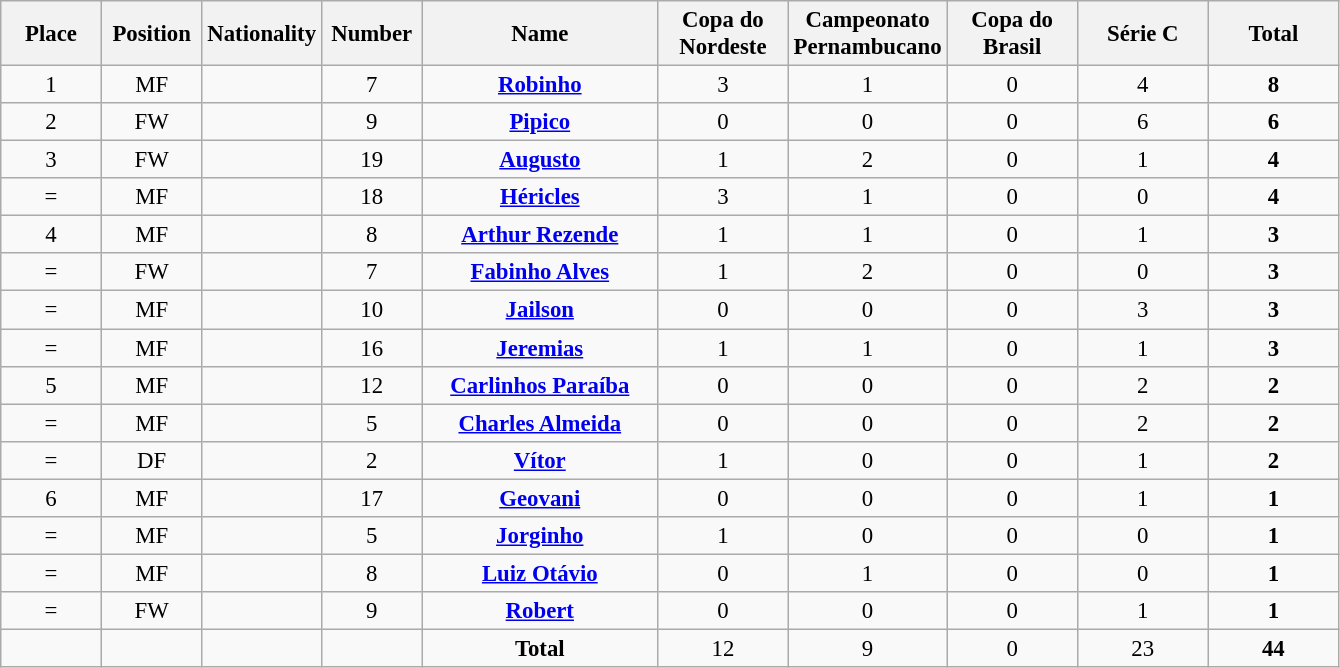<table class="wikitable" style="font-size: 95%; text-align: center;">
<tr>
<th width=60>Place</th>
<th width=60>Position</th>
<th width=60>Nationality</th>
<th width=60>Number</th>
<th width=150>Name</th>
<th width=80>Copa do Nordeste</th>
<th width=80>Campeonato Pernambucano</th>
<th width=80>Copa do Brasil</th>
<th width=80>Série C</th>
<th width=80>Total</th>
</tr>
<tr>
<td>1</td>
<td>MF</td>
<td></td>
<td>7</td>
<td><strong><a href='#'>Robinho</a></strong></td>
<td>3</td>
<td>1</td>
<td>0</td>
<td>4</td>
<td><strong>8</strong></td>
</tr>
<tr>
<td>2</td>
<td>FW</td>
<td></td>
<td>9</td>
<td><strong><a href='#'>Pipico</a></strong></td>
<td>0</td>
<td>0</td>
<td>0</td>
<td>6</td>
<td><strong>6</strong></td>
</tr>
<tr>
<td>3</td>
<td>FW</td>
<td></td>
<td>19</td>
<td><strong><a href='#'>Augusto</a></strong></td>
<td>1</td>
<td>2</td>
<td>0</td>
<td>1</td>
<td><strong>4</strong></td>
</tr>
<tr>
<td>=</td>
<td>MF</td>
<td></td>
<td>18</td>
<td><strong><a href='#'>Héricles</a></strong></td>
<td>3</td>
<td>1</td>
<td>0</td>
<td>0</td>
<td><strong>4</strong></td>
</tr>
<tr>
<td>4</td>
<td>MF</td>
<td></td>
<td>8</td>
<td><strong><a href='#'>Arthur Rezende</a></strong></td>
<td>1</td>
<td>1</td>
<td>0</td>
<td>1</td>
<td><strong>3</strong></td>
</tr>
<tr>
<td>=</td>
<td>FW</td>
<td></td>
<td>7</td>
<td><strong><a href='#'>Fabinho Alves</a></strong></td>
<td>1</td>
<td>2</td>
<td>0</td>
<td>0</td>
<td><strong>3</strong></td>
</tr>
<tr>
<td>=</td>
<td>MF</td>
<td></td>
<td>10</td>
<td><strong><a href='#'>Jailson</a></strong></td>
<td>0</td>
<td>0</td>
<td>0</td>
<td>3</td>
<td><strong>3</strong></td>
</tr>
<tr>
<td>=</td>
<td>MF</td>
<td></td>
<td>16</td>
<td><strong><a href='#'>Jeremias</a></strong></td>
<td>1</td>
<td>1</td>
<td>0</td>
<td>1</td>
<td><strong>3</strong></td>
</tr>
<tr>
<td>5</td>
<td>MF</td>
<td></td>
<td>12</td>
<td><strong><a href='#'>Carlinhos Paraíba</a></strong></td>
<td>0</td>
<td>0</td>
<td>0</td>
<td>2</td>
<td><strong>2</strong></td>
</tr>
<tr>
<td>=</td>
<td>MF</td>
<td></td>
<td>5</td>
<td><strong><a href='#'>Charles Almeida</a></strong></td>
<td>0</td>
<td>0</td>
<td>0</td>
<td>2</td>
<td><strong>2</strong></td>
</tr>
<tr>
<td>=</td>
<td>DF</td>
<td></td>
<td>2</td>
<td><strong> <a href='#'>Vítor</a></strong></td>
<td>1</td>
<td>0</td>
<td>0</td>
<td>1</td>
<td><strong>2</strong></td>
</tr>
<tr>
<td>6</td>
<td>MF</td>
<td></td>
<td>17</td>
<td><strong><a href='#'>Geovani</a></strong></td>
<td>0</td>
<td>0</td>
<td>0</td>
<td>1</td>
<td><strong>1</strong></td>
</tr>
<tr>
<td>=</td>
<td>MF</td>
<td></td>
<td>5</td>
<td><strong><a href='#'>Jorginho</a></strong></td>
<td>1</td>
<td>0</td>
<td>0</td>
<td>0</td>
<td><strong>1</strong></td>
</tr>
<tr>
<td>=</td>
<td>MF</td>
<td></td>
<td>8</td>
<td><strong><a href='#'>Luiz Otávio</a></strong></td>
<td>0</td>
<td>1</td>
<td>0</td>
<td>0</td>
<td><strong>1</strong></td>
</tr>
<tr>
<td>=</td>
<td>FW</td>
<td></td>
<td>9</td>
<td><strong><a href='#'>Robert</a></strong></td>
<td>0</td>
<td>0</td>
<td>0</td>
<td>1</td>
<td><strong>1</strong></td>
</tr>
<tr>
<td></td>
<td></td>
<td></td>
<td></td>
<td><strong>Total</strong></td>
<td>12</td>
<td>9</td>
<td>0</td>
<td>23</td>
<td><strong>44</strong></td>
</tr>
</table>
